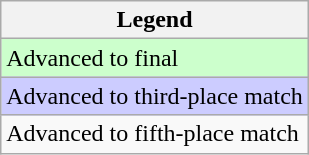<table class="wikitable">
<tr>
<th>Legend</th>
</tr>
<tr bgcolor="ccffcc">
<td>Advanced to final</td>
</tr>
<tr bgcolor="ccccff">
<td>Advanced to third-place match</td>
</tr>
<tr>
<td>Advanced to fifth-place match</td>
</tr>
</table>
